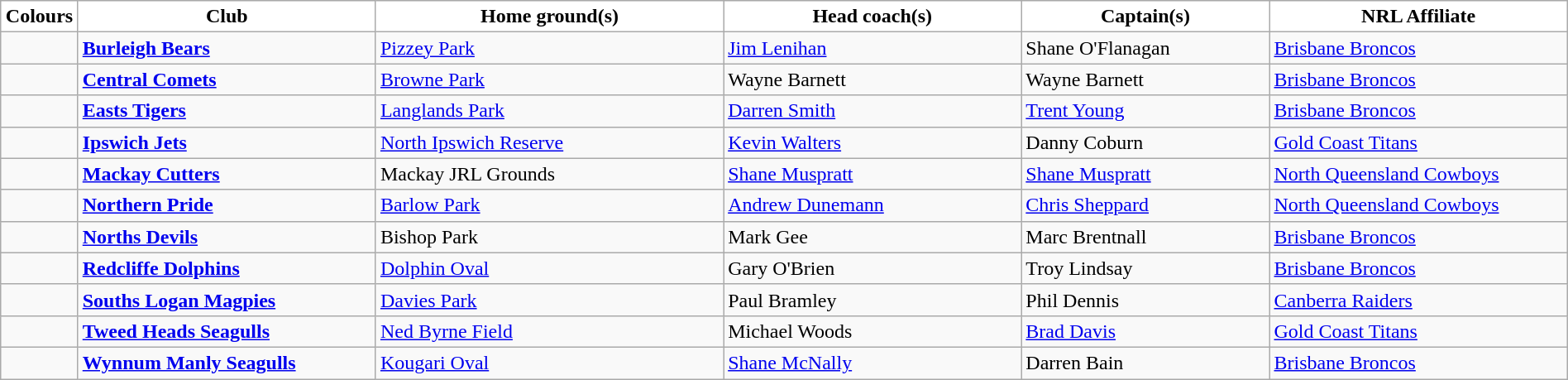<table class="wikitable" style="width:100%; text-align:left">
<tr>
<th style="background:white; width:1%">Colours</th>
<th style="background:white; width:18%">Club</th>
<th style="background:white; width:21%">Home ground(s)</th>
<th style="background:white; width:18%">Head coach(s)</th>
<th style="background:white; width:15%">Captain(s)</th>
<th style="background:white; width:18%">NRL Affiliate</th>
</tr>
<tr>
<td><div> </div></td>
<td><strong><a href='#'>Burleigh Bears</a></strong></td>
<td><a href='#'>Pizzey Park</a></td>
<td><a href='#'>Jim Lenihan</a></td>
<td>Shane O'Flanagan</td>
<td> <a href='#'>Brisbane Broncos</a></td>
</tr>
<tr>
<td><div> </div></td>
<td><strong><a href='#'>Central Comets</a></strong></td>
<td><a href='#'>Browne Park</a></td>
<td>Wayne Barnett</td>
<td>Wayne Barnett</td>
<td> <a href='#'>Brisbane Broncos</a></td>
</tr>
<tr>
<td><div> </div></td>
<td><strong><a href='#'>Easts Tigers</a></strong></td>
<td><a href='#'>Langlands Park</a></td>
<td><a href='#'>Darren Smith</a></td>
<td><a href='#'>Trent Young</a></td>
<td> <a href='#'>Brisbane Broncos</a></td>
</tr>
<tr>
<td><div> </div></td>
<td><strong><a href='#'>Ipswich Jets</a></strong></td>
<td><a href='#'>North Ipswich Reserve</a></td>
<td><a href='#'>Kevin Walters</a></td>
<td>Danny Coburn</td>
<td> <a href='#'>Gold Coast Titans</a></td>
</tr>
<tr>
<td><div> </div></td>
<td><strong><a href='#'>Mackay Cutters</a></strong></td>
<td>Mackay JRL Grounds</td>
<td><a href='#'>Shane Muspratt</a></td>
<td><a href='#'>Shane Muspratt</a></td>
<td> <a href='#'>North Queensland Cowboys</a></td>
</tr>
<tr>
<td><div> </div></td>
<td><strong><a href='#'>Northern Pride</a></strong></td>
<td><a href='#'>Barlow Park</a></td>
<td><a href='#'>Andrew Dunemann</a></td>
<td><a href='#'>Chris Sheppard</a></td>
<td> <a href='#'>North Queensland Cowboys</a></td>
</tr>
<tr>
<td><div> </div></td>
<td><strong><a href='#'>Norths Devils</a></strong></td>
<td>Bishop Park</td>
<td>Mark Gee</td>
<td>Marc Brentnall</td>
<td> <a href='#'>Brisbane Broncos</a></td>
</tr>
<tr>
<td><div> </div></td>
<td><strong><a href='#'>Redcliffe Dolphins</a></strong></td>
<td><a href='#'>Dolphin Oval</a></td>
<td>Gary O'Brien</td>
<td>Troy Lindsay</td>
<td> <a href='#'>Brisbane Broncos</a></td>
</tr>
<tr>
<td><div> </div></td>
<td><strong><a href='#'>Souths Logan Magpies</a></strong></td>
<td><a href='#'>Davies Park</a></td>
<td>Paul Bramley</td>
<td>Phil Dennis</td>
<td> <a href='#'>Canberra Raiders</a></td>
</tr>
<tr>
<td><div> </div></td>
<td><strong><a href='#'>Tweed Heads Seagulls</a></strong></td>
<td><a href='#'>Ned Byrne Field</a></td>
<td>Michael Woods</td>
<td><a href='#'>Brad Davis</a></td>
<td> <a href='#'>Gold Coast Titans</a></td>
</tr>
<tr>
<td><div> </div></td>
<td><strong><a href='#'>Wynnum Manly Seagulls</a></strong></td>
<td><a href='#'>Kougari Oval</a></td>
<td><a href='#'>Shane McNally</a></td>
<td>Darren Bain</td>
<td> <a href='#'>Brisbane Broncos</a></td>
</tr>
</table>
